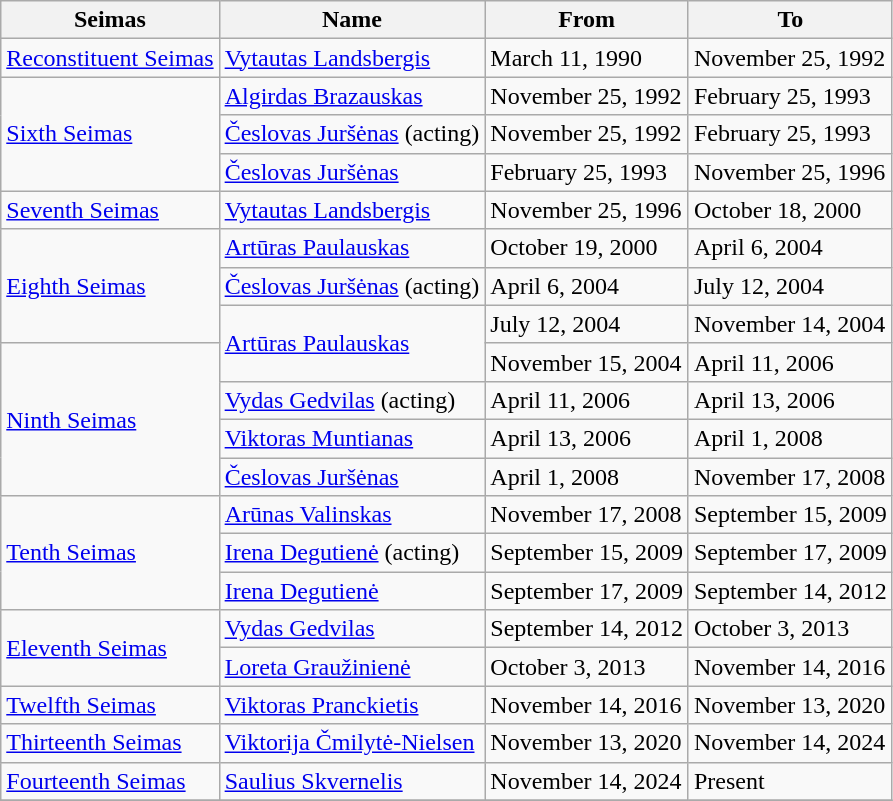<table class=wikitable>
<tr>
<th>Seimas</th>
<th>Name</th>
<th>From</th>
<th>To</th>
</tr>
<tr>
<td><a href='#'>Reconstituent Seimas</a></td>
<td><a href='#'>Vytautas Landsbergis</a></td>
<td>March 11, 1990</td>
<td>November 25, 1992</td>
</tr>
<tr>
<td rowspan=3><a href='#'>Sixth Seimas</a></td>
<td><a href='#'>Algirdas Brazauskas</a></td>
<td>November 25, 1992</td>
<td>February 25, 1993</td>
</tr>
<tr>
<td><a href='#'>Česlovas Juršėnas</a> (acting)</td>
<td>November 25, 1992</td>
<td>February 25, 1993</td>
</tr>
<tr>
<td><a href='#'>Česlovas Juršėnas</a></td>
<td>February 25, 1993</td>
<td>November 25, 1996</td>
</tr>
<tr>
<td><a href='#'>Seventh Seimas</a></td>
<td><a href='#'>Vytautas Landsbergis</a></td>
<td>November 25, 1996</td>
<td>October 18, 2000</td>
</tr>
<tr>
<td rowspan=3><a href='#'>Eighth Seimas</a></td>
<td><a href='#'>Artūras Paulauskas</a></td>
<td>October 19, 2000</td>
<td>April 6, 2004</td>
</tr>
<tr>
<td><a href='#'>Česlovas Juršėnas</a> (acting)</td>
<td>April 6, 2004</td>
<td>July 12, 2004</td>
</tr>
<tr>
<td rowspan="2"><a href='#'>Artūras Paulauskas</a></td>
<td>July 12, 2004</td>
<td>November 14, 2004</td>
</tr>
<tr>
<td rowspan=4><a href='#'>Ninth Seimas</a></td>
<td>November 15, 2004</td>
<td>April 11, 2006</td>
</tr>
<tr>
<td><a href='#'>Vydas Gedvilas</a> (acting)</td>
<td>April 11, 2006</td>
<td>April 13, 2006</td>
</tr>
<tr>
<td><a href='#'>Viktoras Muntianas</a></td>
<td>April 13, 2006</td>
<td>April 1, 2008</td>
</tr>
<tr>
<td><a href='#'>Česlovas Juršėnas</a></td>
<td>April 1, 2008</td>
<td>November 17, 2008</td>
</tr>
<tr>
<td rowspan=3><a href='#'>Tenth Seimas</a></td>
<td><a href='#'>Arūnas Valinskas</a></td>
<td>November 17, 2008</td>
<td>September 15, 2009</td>
</tr>
<tr>
<td><a href='#'>Irena Degutienė</a> (acting)</td>
<td>September 15, 2009</td>
<td>September 17, 2009</td>
</tr>
<tr>
<td><a href='#'>Irena Degutienė</a></td>
<td>September 17, 2009</td>
<td>September 14, 2012</td>
</tr>
<tr>
<td rowspan=2><a href='#'>Eleventh Seimas</a></td>
<td><a href='#'>Vydas Gedvilas</a></td>
<td>September 14, 2012</td>
<td>October 3, 2013</td>
</tr>
<tr>
<td><a href='#'>Loreta Graužinienė</a></td>
<td>October 3, 2013</td>
<td>November 14, 2016</td>
</tr>
<tr>
<td rowspan=1><a href='#'>Twelfth Seimas</a></td>
<td><a href='#'>Viktoras Pranckietis</a></td>
<td>November 14, 2016</td>
<td>November 13, 2020</td>
</tr>
<tr>
<td rowspan=1><a href='#'>Thirteenth Seimas</a></td>
<td><a href='#'>Viktorija Čmilytė-Nielsen</a></td>
<td>November 13, 2020</td>
<td>November 14, 2024</td>
</tr>
<tr>
<td rowspan=1><a href='#'>Fourteenth Seimas</a></td>
<td><a href='#'>Saulius Skvernelis</a></td>
<td>November 14, 2024</td>
<td>Present</td>
</tr>
<tr>
</tr>
</table>
